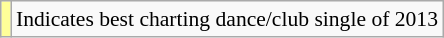<table class="wikitable" style="font-size:90%;">
<tr>
<td style="background-color:#FFFF99"></td>
<td>Indicates best charting dance/club single of 2013</td>
</tr>
</table>
